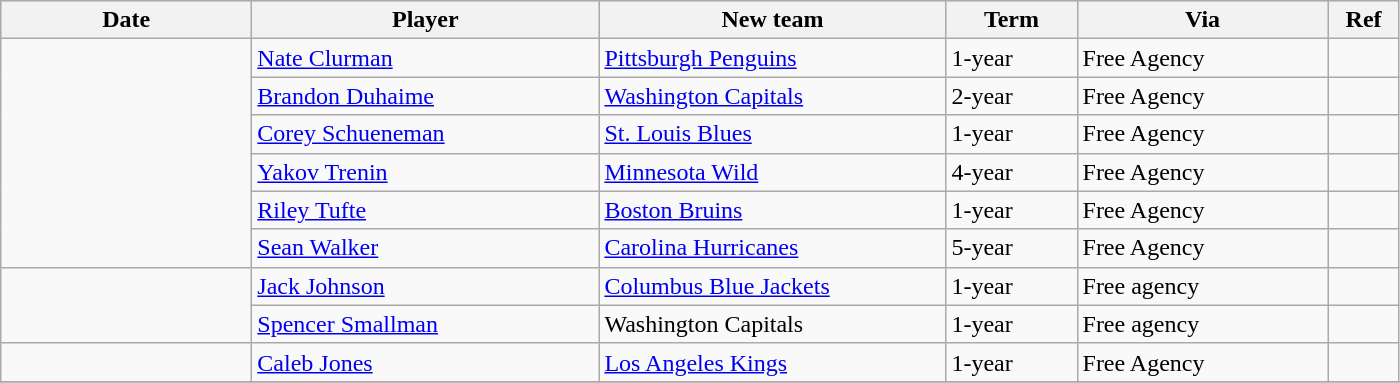<table class="wikitable">
<tr style="background:#ddd; text-align:center;">
<th style="width: 10em;">Date</th>
<th style="width: 14em;">Player</th>
<th style="width: 14em;">New team</th>
<th style="width: 5em;">Term</th>
<th style="width: 10em;">Via</th>
<th style="width: 2.5em;">Ref</th>
</tr>
<tr>
<td rowspan=6></td>
<td><a href='#'>Nate Clurman</a></td>
<td><a href='#'>Pittsburgh Penguins</a></td>
<td>1-year</td>
<td>Free Agency</td>
<td></td>
</tr>
<tr>
<td><a href='#'>Brandon Duhaime</a></td>
<td><a href='#'>Washington Capitals</a></td>
<td>2-year</td>
<td>Free Agency</td>
<td></td>
</tr>
<tr>
<td><a href='#'>Corey Schueneman</a></td>
<td><a href='#'>St. Louis Blues</a></td>
<td>1-year</td>
<td>Free Agency</td>
<td></td>
</tr>
<tr>
<td><a href='#'>Yakov Trenin</a></td>
<td><a href='#'>Minnesota Wild</a></td>
<td>4-year</td>
<td>Free Agency</td>
<td></td>
</tr>
<tr>
<td><a href='#'>Riley Tufte</a></td>
<td><a href='#'>Boston Bruins</a></td>
<td>1-year</td>
<td>Free Agency</td>
<td></td>
</tr>
<tr>
<td><a href='#'>Sean Walker</a></td>
<td><a href='#'>Carolina Hurricanes</a></td>
<td>5-year</td>
<td>Free Agency</td>
<td></td>
</tr>
<tr>
<td rowspan=2></td>
<td><a href='#'>Jack Johnson</a></td>
<td><a href='#'>Columbus Blue Jackets</a></td>
<td>1-year</td>
<td>Free agency</td>
<td></td>
</tr>
<tr>
<td><a href='#'>Spencer Smallman</a></td>
<td>Washington Capitals</td>
<td>1-year</td>
<td>Free agency</td>
<td></td>
</tr>
<tr>
<td></td>
<td><a href='#'>Caleb Jones</a></td>
<td><a href='#'>Los Angeles Kings</a></td>
<td>1-year</td>
<td>Free Agency</td>
<td></td>
</tr>
<tr>
</tr>
</table>
